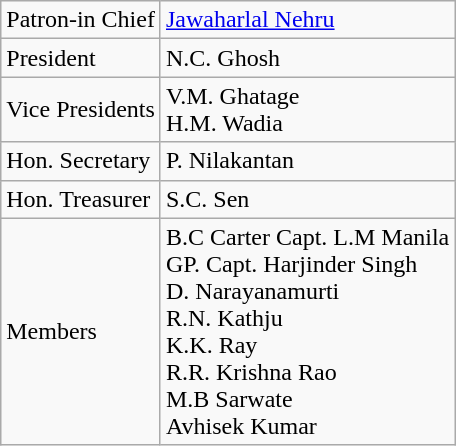<table class="wikitable">
<tr>
<td>Patron-in Chief</td>
<td><a href='#'>Jawaharlal Nehru</a></td>
</tr>
<tr>
<td>President</td>
<td>N.C. Ghosh</td>
</tr>
<tr>
<td>Vice Presidents</td>
<td>V.M. Ghatage<br>H.M. Wadia</td>
</tr>
<tr>
<td>Hon. Secretary</td>
<td>P. Nilakantan</td>
</tr>
<tr>
<td>Hon. Treasurer</td>
<td>S.C. Sen</td>
</tr>
<tr>
<td>Members</td>
<td>B.C Carter Capt. L.M Manila<br>GP. Capt. Harjinder Singh<br>D. Narayanamurti<br>R.N. Kathju<br>K.K. Ray<br>R.R. Krishna Rao<br>M.B Sarwate<br>Avhisek Kumar</td>
</tr>
</table>
